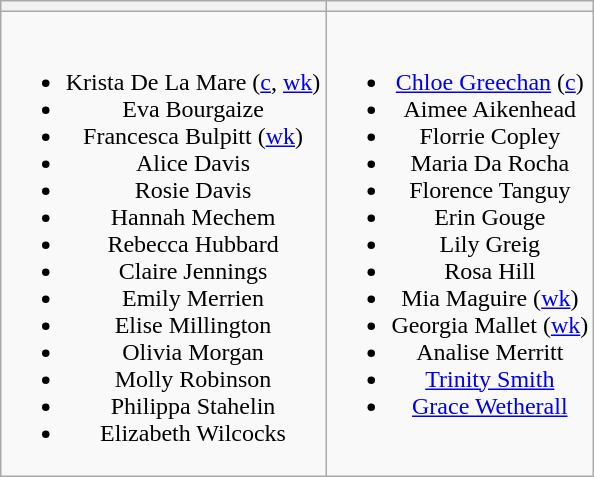<table class="wikitable" style="text-align:center; margin:0 auto">
<tr>
<th></th>
<th></th>
</tr>
<tr style="vertical-align:top">
<td><br><ul><li>Krista De La Mare (<a href='#'>c</a>, <a href='#'>wk</a>)</li><li>Eva Bourgaize</li><li>Francesca Bulpitt (<a href='#'>wk</a>)</li><li>Alice Davis</li><li>Rosie Davis</li><li>Hannah Mechem</li><li>Rebecca Hubbard</li><li>Claire Jennings</li><li>Emily Merrien</li><li>Elise Millington</li><li>Olivia Morgan</li><li>Molly Robinson</li><li>Philippa Stahelin</li><li>Elizabeth Wilcocks</li></ul></td>
<td><br><ul><li><a href='#'>Chloe Greechan</a> (<a href='#'>c</a>)</li><li>Aimee Aikenhead</li><li>Florrie Copley</li><li>Maria Da Rocha</li><li>Florence Tanguy</li><li>Erin Gouge</li><li>Lily Greig</li><li>Rosa Hill</li><li>Mia Maguire (<a href='#'>wk</a>)</li><li>Georgia Mallet (<a href='#'>wk</a>)</li><li>Analise Merritt</li><li><a href='#'>Trinity Smith</a></li><li><a href='#'>Grace Wetherall</a></li></ul></td>
</tr>
</table>
